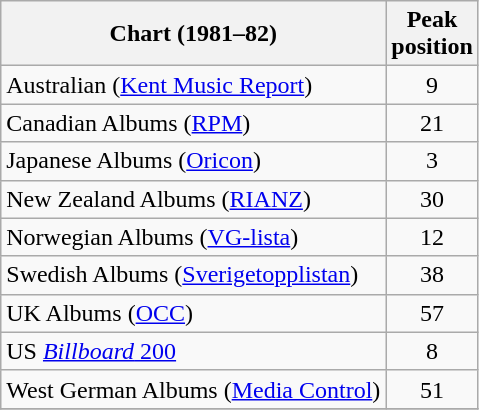<table class="wikitable sortable" style="text-align:center;">
<tr>
<th>Chart (1981–82)</th>
<th>Peak<br>position</th>
</tr>
<tr>
<td align="left">Australian (<a href='#'>Kent Music Report</a>)</td>
<td>9</td>
</tr>
<tr>
<td align="left">Canadian Albums (<a href='#'>RPM</a>)</td>
<td>21</td>
</tr>
<tr>
<td align="left">Japanese Albums (<a href='#'>Oricon</a>)</td>
<td>3</td>
</tr>
<tr>
<td align="left">New Zealand Albums (<a href='#'>RIANZ</a>) </td>
<td>30</td>
</tr>
<tr>
<td align="left">Norwegian Albums (<a href='#'>VG-lista</a>) </td>
<td>12</td>
</tr>
<tr>
<td align="left">Swedish Albums (<a href='#'>Sverigetopplistan</a>)</td>
<td>38</td>
</tr>
<tr>
<td align="left">UK Albums (<a href='#'>OCC</a>) </td>
<td>57</td>
</tr>
<tr>
<td align="left">US <a href='#'><em>Billboard</em> 200</a></td>
<td>8</td>
</tr>
<tr>
<td align="left">West German Albums (<a href='#'>Media Control</a>)</td>
<td>51</td>
</tr>
<tr>
</tr>
</table>
